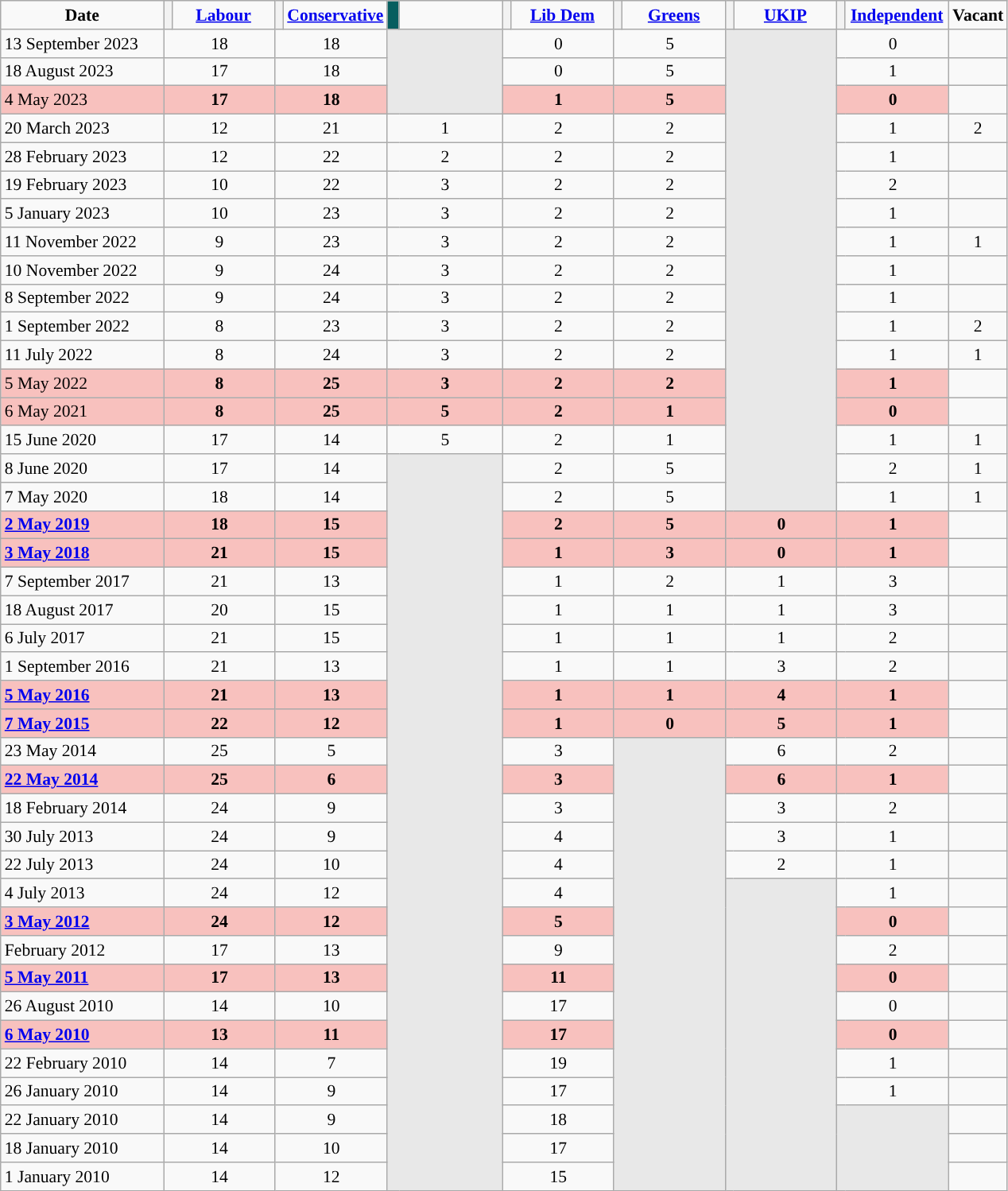<table class="wikitable sortable" style="text-align:left; padding-left:1em; font-size:90%">
<tr>
<td width=130 align="center"><strong>Date</strong></td>
<th style="background-color: "></th>
<td width=80 align="center"><strong><a href='#'>Labour</a></strong></td>
<th style="background-color: "></th>
<td width=80 align="center"><strong><a href='#'>Conservative</a></strong></td>
<th style="background-color: #065E5F; width: 3px;"></th>
<td width=80 align="center"><strong></strong></td>
<th style="background-color: "></th>
<td width=80 align="center"><strong><a href='#'>Lib Dem</a></strong></td>
<th style="background-color: "></th>
<td width=80 align="center"><strong><a href='#'>Greens</a></strong></td>
<th style="background-color: "></th>
<td width=80 align="center"><strong><a href='#'>UKIP</a></strong></td>
<th style="background-color: "></th>
<td width=80 align="center"><strong><a href='#'>Independent</a></strong></td>
<td><strong>Vacant</strong></td>
</tr>
<tr>
<td>13 September 2023</td>
<td colspan="2" align="center" style=>18</td>
<td colspan="2" align="center" style=>18</td>
<td colspan="2" rowspan="3" align="center" style="background:#E8E8E8"></td>
<td colspan="2" align="center" style=>0</td>
<td colspan="2" align="center" style=>5</td>
<td colspan="2" rowspan="17" align="center" style="background:#E8E8E8"></td>
<td colspan="2" align="center" style=>0</td>
</tr>
<tr>
<td>18 August 2023</td>
<td colspan="2" align="center" style=>17</td>
<td colspan="2" align="center" style=>18</td>
<td colspan="2" align="center" style=>0</td>
<td colspan="2" align="center" style=>5</td>
<td colspan="2" align="center" style=>1</td>
<td></td>
</tr>
<tr>
<td style="background:#F8C1BE">4 May 2023</td>
<td colspan="2" align="center" style="background:#F8C1BE"><strong>17</strong></td>
<td colspan="2" align="center" style="background:#F8C1BE"><strong>18</strong></td>
<td colspan="2" align="center" style="background:#F8C1BE"><strong>1</strong></td>
<td colspan="2" align="center" style="background:#F8C1BE"><strong>5</strong></td>
<td colspan="2" align="center" style="background:#F8C1BE"><strong>0</strong></td>
<td></td>
</tr>
<tr>
<td>20 March 2023</td>
<td colspan="2" align="center" style=>12</td>
<td colspan="2" align="center" style=>21</td>
<td colspan="2" align="center" style=>1</td>
<td colspan="2" align="center" style=>2</td>
<td colspan="2" align="center" style=>2</td>
<td colspan="2" align="center" style=>1</td>
<td align="center" style=>2</td>
</tr>
<tr>
<td>28 February 2023</td>
<td colspan="2" align="center" style=>12</td>
<td colspan="2" align="center" style=>22</td>
<td colspan="2" align="center" style=>2</td>
<td colspan="2" align="center" style=>2</td>
<td colspan="2" align="center" style=>2</td>
<td colspan="2" align="center" style=>1</td>
<td></td>
</tr>
<tr>
<td>19 February 2023</td>
<td colspan="2" align="center" style=>10</td>
<td colspan="2" align="center" style=>22</td>
<td colspan="2" align="center" style=>3</td>
<td colspan="2" align="center" style=>2</td>
<td colspan="2" align="center" style=>2</td>
<td colspan="2" align="center" style=>2</td>
<td></td>
</tr>
<tr>
<td>5 January 2023</td>
<td colspan="2" align="center" style=>10</td>
<td colspan="2" align="center" style=>23</td>
<td colspan="2" align="center" style=>3</td>
<td colspan="2" align="center" style=>2</td>
<td colspan="2" align="center" style=>2</td>
<td colspan="2" align="center" style=>1</td>
<td></td>
</tr>
<tr>
<td>11 November 2022</td>
<td colspan="2" align="center">9</td>
<td colspan="2" align="center">23</td>
<td colspan="2" align="center">3</td>
<td colspan="2" align="center">2</td>
<td colspan="2" align="center">2</td>
<td colspan="2" align="center">1</td>
<td align="center">1</td>
</tr>
<tr>
<td>10 November 2022</td>
<td colspan="2" align="center" style=>9</td>
<td colspan="2" align="center" style=>24</td>
<td colspan="2" align="center" style=>3</td>
<td colspan="2" align="center" style=>2</td>
<td colspan="2" align="center" style=>2</td>
<td colspan="2" align="center" style=>1</td>
<td></td>
</tr>
<tr>
<td>8 September 2022</td>
<td colspan="2" align="center" style=>9</td>
<td colspan="2" align="center" style=>24</td>
<td colspan="2" align="center" style=>3</td>
<td colspan="2" align="center" style=>2</td>
<td colspan="2" align="center" style=>2</td>
<td colspan="2" align="center" style=>1</td>
<td></td>
</tr>
<tr>
<td>1 September 2022</td>
<td colspan="2" align="center">8</td>
<td colspan="2" align="center">23</td>
<td colspan="2" align="center">3</td>
<td colspan="2" align="center">2</td>
<td colspan="2" align="center">2</td>
<td colspan="2" align="center">1</td>
<td align="center">2</td>
</tr>
<tr>
<td>11 July 2022</td>
<td colspan="2" align="center">8</td>
<td colspan="2" align="center">24</td>
<td colspan="2" align="center">3</td>
<td colspan="2" align="center">2</td>
<td colspan="2" align="center">2</td>
<td colspan="2" align="center">1</td>
<td align="center">1</td>
</tr>
<tr>
<td style="background:#F8C1BE">5 May 2022</td>
<td colspan="2" align="center" style="background:#F8C1BE"><strong>8</strong></td>
<td colspan="2" align="center" style="background:#F8C1BE"><strong>25</strong></td>
<td colspan="2" align="center" style="background:#F8C1BE"><strong>3</strong></td>
<td colspan="2" align="center" style="background:#F8C1BE"><strong>2</strong></td>
<td colspan="2" align="center" style="background:#F8C1BE"><strong>2</strong></td>
<td colspan="2" align="center" style="background:#F8C1BE"><strong>1</strong></td>
<td></td>
</tr>
<tr>
<td style="background:#F8C1BE">6 May 2021</td>
<td colspan="2" align="center" style="background:#F8C1BE"><strong>8</strong></td>
<td colspan="2" align="center" style="background:#F8C1BE"><strong>25</strong></td>
<td colspan="2" align="center" style="background:#F8C1BE"><strong>5</strong></td>
<td colspan="2" align="center" style="background:#F8C1BE"><strong>2</strong></td>
<td colspan="2" align="center" style="background:#F8C1BE"><strong>1</strong></td>
<td colspan="2" align="center" style="background:#F8C1BE"><strong>0</strong></td>
<td></td>
</tr>
<tr>
<td>15 June 2020</td>
<td colspan="2" align="center">17</td>
<td colspan="2" align="center">14</td>
<td colspan="2" align="center">5</td>
<td colspan="2" align="center">2</td>
<td colspan="2" align="center">1</td>
<td colspan="2" align="center">1</td>
<td align="center">1</td>
</tr>
<tr>
<td>8 June 2020</td>
<td colspan="2" align="center">17</td>
<td colspan="2" align="center">14</td>
<td colspan="2" rowspan="26" align="center" style="background:#E8E8E8"></td>
<td colspan="2" align="center">2</td>
<td colspan="2" align="center">5</td>
<td colspan="2" align="center">2</td>
<td align="center">1</td>
</tr>
<tr>
<td>7 May 2020</td>
<td colspan="2" align="center">18</td>
<td colspan="2" align="center">14</td>
<td colspan="2" align="center">2</td>
<td colspan="2" align="center">5</td>
<td colspan="2" align="center">1</td>
<td align="center">1</td>
</tr>
<tr>
<td style="background:#F8C1BE"><strong><a href='#'>2 May 2019</a></strong></td>
<td colspan="2" align="center" style="background:#F8C1BE"><strong>18</strong></td>
<td colspan="2" align="center" style="background:#F8C1BE"><strong>15</strong></td>
<td colspan="2" align="center" style="background:#F8C1BE"><strong>2</strong></td>
<td colspan="2" align="center" style="background:#F8C1BE"><strong>5</strong></td>
<td colspan="2" align="center" style="background:#F8C1BE"><strong>0</strong></td>
<td colspan="2" align="center" style="background:#F8C1BE"><strong>1</strong></td>
<td></td>
</tr>
<tr>
<td style="background:#F8C1BE"><strong><a href='#'>3 May 2018</a></strong></td>
<td colspan="2" align="center" style="background:#F8C1BE"><strong>21</strong></td>
<td colspan="2" align="center" style="background:#F8C1BE"><strong>15</strong></td>
<td colspan="2" align="center" style="background:#F8C1BE"><strong>1</strong></td>
<td colspan="2" align="center" style="background:#F8C1BE"><strong>3</strong></td>
<td colspan="2" align="center" style="background:#F8C1BE"><strong>0</strong></td>
<td colspan="2" align="center" style="background:#F8C1BE"><strong>1</strong></td>
<td></td>
</tr>
<tr>
<td>7 September 2017</td>
<td colspan="2" align="center">21</td>
<td colspan="2" align="center">13</td>
<td colspan="2" align="center">1</td>
<td colspan="2" align="center">2</td>
<td colspan="2" align="center">1</td>
<td colspan="2" align="center">3</td>
<td></td>
</tr>
<tr>
<td>18 August 2017</td>
<td colspan="2" align="center">20</td>
<td colspan="2" align="center">15</td>
<td colspan="2" align="center">1</td>
<td colspan="2" align="center">1</td>
<td colspan="2" align="center">1</td>
<td colspan="2" align="center">3</td>
<td></td>
</tr>
<tr>
<td>6 July 2017</td>
<td colspan="2" align="center">21</td>
<td colspan="2" align="center">15</td>
<td colspan="2" align="center">1</td>
<td colspan="2" align="center">1</td>
<td colspan="2" align="center">1</td>
<td colspan="2" align="center">2</td>
<td></td>
</tr>
<tr>
<td>1 September 2016</td>
<td colspan="2" align="center">21</td>
<td colspan="2" align="center">13</td>
<td colspan="2" align="center">1</td>
<td colspan="2" align="center">1</td>
<td colspan="2" align="center">3</td>
<td colspan="2" align="center">2</td>
<td></td>
</tr>
<tr>
<td style="background:#F8C1BE"><strong><a href='#'>5 May 2016</a></strong></td>
<td colspan="2" align="center" style="background:#F8C1BE"><strong>21</strong></td>
<td colspan="2" align="center" style="background:#F8C1BE"><strong>13</strong></td>
<td colspan="2" align="center" style="background:#F8C1BE"><strong>1</strong></td>
<td colspan="2" align="center" style="background:#F8C1BE"><strong>1</strong></td>
<td colspan="2" align="center" style="background:#F8C1BE"><strong>4</strong></td>
<td colspan="2" align="center" style="background:#F8C1BE"><strong>1</strong></td>
<td></td>
</tr>
<tr>
<td style="background:#F8C1BE"><strong><a href='#'>7 May 2015</a></strong></td>
<td colspan="2" align="center" style="background:#F8C1BE"><strong>22</strong></td>
<td colspan="2" align="center" style="background:#F8C1BE"><strong>12</strong></td>
<td colspan="2" align="center" style="background:#F8C1BE"><strong>1</strong></td>
<td colspan="2" align="center" style="background:#F8C1BE"><strong>0</strong></td>
<td colspan="2" align="center" style="background:#F8C1BE"><strong>5</strong></td>
<td colspan="2" align="center" style="background:#F8C1BE"><strong>1</strong></td>
<td></td>
</tr>
<tr>
<td>23 May 2014</td>
<td colspan="2" align="center">25</td>
<td colspan="2" align="center">5</td>
<td colspan="2" align="center">3</td>
<td colspan="2" rowspan="16" align="center" style="background:#E8E8E8"></td>
<td colspan="2" align="center">6</td>
<td colspan="2" align="center">2</td>
<td></td>
</tr>
<tr>
<td style="background:#F8C1BE"><strong><a href='#'>22 May 2014</a></strong></td>
<td colspan="2" align="center" style="background:#F8C1BE"><strong>25</strong></td>
<td colspan="2" align="center" style="background:#F8C1BE"><strong>6</strong></td>
<td colspan="2" align="center" style="background:#F8C1BE"><strong>3</strong></td>
<td colspan="2" align="center" style="background:#F8C1BE"><strong>6</strong></td>
<td colspan="2" align="center" style="background:#F8C1BE"><strong>1</strong></td>
<td></td>
</tr>
<tr>
<td>18 February 2014</td>
<td colspan="2" align="center">24</td>
<td colspan="2" align="center">9</td>
<td colspan="2" align="center">3</td>
<td colspan="2" align="center">3</td>
<td colspan="2" align="center">2</td>
<td></td>
</tr>
<tr>
<td>30 July 2013</td>
<td colspan="2" align="center">24</td>
<td colspan="2" align="center">9</td>
<td colspan="2" align="center">4</td>
<td colspan="2" align="center">3</td>
<td colspan="2" align="center">1</td>
<td></td>
</tr>
<tr>
<td>22 July 2013</td>
<td colspan="2" align="center">24</td>
<td colspan="2" align="center">10</td>
<td colspan="2" align="center">4</td>
<td colspan="2" align="center">2</td>
<td colspan="2" align="center">1</td>
<td></td>
</tr>
<tr>
<td>4 July 2013</td>
<td colspan="2" align="center">24</td>
<td colspan="2" align="center">12</td>
<td colspan="2" align="center">4</td>
<td colspan="2" rowspan="11" align="center" style="background:#E8E8E8"></td>
<td colspan="2" align="center">1</td>
<td></td>
</tr>
<tr>
<td style="background:#F8C1BE"><strong><a href='#'>3 May 2012</a></strong></td>
<td colspan="2" align="center" style="background:#F8C1BE"><strong>24</strong></td>
<td colspan="2" align="center" style="background:#F8C1BE"><strong>12</strong></td>
<td colspan="2" align="center" style="background:#F8C1BE"><strong>5</strong></td>
<td colspan="2" align="center" style="background:#F8C1BE"><strong>0</strong></td>
<td></td>
</tr>
<tr>
<td>February 2012</td>
<td colspan="2" align="center">17</td>
<td colspan="2" align="center">13</td>
<td colspan="2" align="center">9</td>
<td colspan="2" align="center">2</td>
<td></td>
</tr>
<tr>
<td style="background:#F8C1BE"><strong><a href='#'>5 May 2011</a></strong></td>
<td colspan="2" align="center" style="background:#F8C1BE"><strong>17</strong></td>
<td colspan="2" align="center" style="background:#F8C1BE"><strong>13</strong></td>
<td colspan="2" align="center" style="background:#F8C1BE"><strong>11</strong></td>
<td colspan="2" align="center" style="background:#F8C1BE"><strong>0</strong></td>
<td></td>
</tr>
<tr>
<td>26 August 2010</td>
<td colspan="2" align="center">14</td>
<td colspan="2" align="center">10</td>
<td colspan="2" align="center">17</td>
<td colspan="2" align="center">0</td>
<td></td>
</tr>
<tr>
<td style="background:#F8C1BE"><strong><a href='#'>6 May 2010</a></strong></td>
<td colspan="2" align="center" style="background:#F8C1BE"><strong>13</strong></td>
<td colspan="2" align="center" style="background:#F8C1BE"><strong>11</strong></td>
<td colspan="2" align="center" style="background:#F8C1BE"><strong>17</strong></td>
<td colspan="2" align="center" style="background:#F8C1BE"><strong>0</strong></td>
<td></td>
</tr>
<tr>
<td>22 February 2010</td>
<td colspan="2" align="center">14</td>
<td colspan="2" align="center">7</td>
<td colspan="2" align="center">19</td>
<td colspan="2" align="center">1</td>
<td></td>
</tr>
<tr>
<td>26 January 2010</td>
<td colspan="2" align="center">14</td>
<td colspan="2" align="center">9</td>
<td colspan="2" align="center">17</td>
<td colspan="2" align="center">1</td>
<td></td>
</tr>
<tr>
<td>22 January 2010</td>
<td colspan="2" align="center">14</td>
<td colspan="2" align="center">9</td>
<td colspan="2" align="center">18</td>
<td colspan="2" rowspan="3" align="center" style="background:#E8E8E8"></td>
<td></td>
</tr>
<tr>
<td>18 January 2010</td>
<td colspan="2" align="center">14</td>
<td colspan="2" align="center">10</td>
<td colspan="2" align="center">17</td>
<td></td>
</tr>
<tr>
<td>1 January 2010</td>
<td colspan="2" align="center">14</td>
<td colspan="2" align="center">12</td>
<td colspan="2" align="center">15</td>
<td></td>
</tr>
</table>
